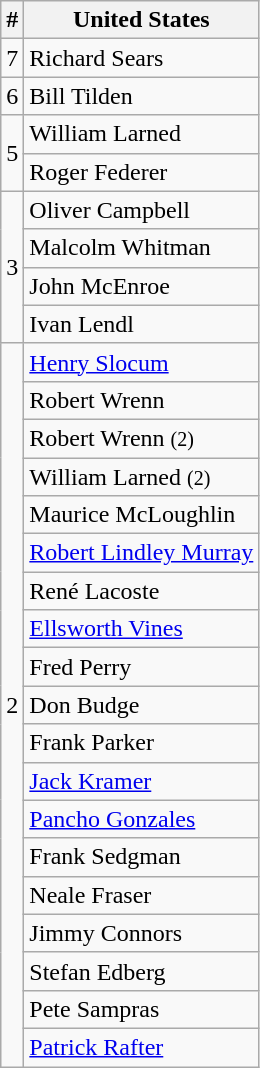<table class=wikitable style="display:inline-table;">
<tr>
<th>#</th>
<th>United States</th>
</tr>
<tr>
<td>7</td>
<td> Richard Sears</td>
</tr>
<tr>
<td>6</td>
<td> Bill Tilden</td>
</tr>
<tr>
<td rowspan="2">5</td>
<td> William Larned</td>
</tr>
<tr>
<td> Roger Federer</td>
</tr>
<tr>
<td rowspan="4">3</td>
<td> Oliver Campbell</td>
</tr>
<tr>
<td> Malcolm Whitman</td>
</tr>
<tr>
<td> John McEnroe</td>
</tr>
<tr>
<td> Ivan Lendl</td>
</tr>
<tr>
<td rowspan="19">2</td>
<td> <a href='#'>Henry Slocum</a></td>
</tr>
<tr>
<td> Robert Wrenn</td>
</tr>
<tr>
<td> Robert Wrenn <small>(2)</small></td>
</tr>
<tr>
<td> William Larned <small>(2)</small></td>
</tr>
<tr>
<td> Maurice McLoughlin</td>
</tr>
<tr>
<td> <a href='#'>Robert Lindley Murray</a></td>
</tr>
<tr>
<td> René Lacoste</td>
</tr>
<tr>
<td> <a href='#'>Ellsworth Vines</a></td>
</tr>
<tr>
<td> Fred Perry</td>
</tr>
<tr>
<td> Don Budge</td>
</tr>
<tr>
<td> Frank Parker</td>
</tr>
<tr>
<td> <a href='#'>Jack Kramer</a></td>
</tr>
<tr>
<td> <a href='#'>Pancho Gonzales</a></td>
</tr>
<tr>
<td> Frank Sedgman</td>
</tr>
<tr>
<td> Neale Fraser</td>
</tr>
<tr>
<td> Jimmy Connors</td>
</tr>
<tr>
<td> Stefan Edberg</td>
</tr>
<tr>
<td> Pete Sampras</td>
</tr>
<tr>
<td> <a href='#'>Patrick Rafter</a></td>
</tr>
</table>
